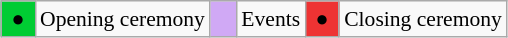<table class="wikitable" style="margin:0.5em auto; font-size:90%;position:relative;">
<tr>
<td bgcolor="#00cc33"> ● </td>
<td>Opening ceremony</td>
<td bgcolor="#D0A9F5">   </td>
<td>Events</td>
<td bgcolor="#ee3333"> ● </td>
<td>Closing ceremony</td>
</tr>
</table>
